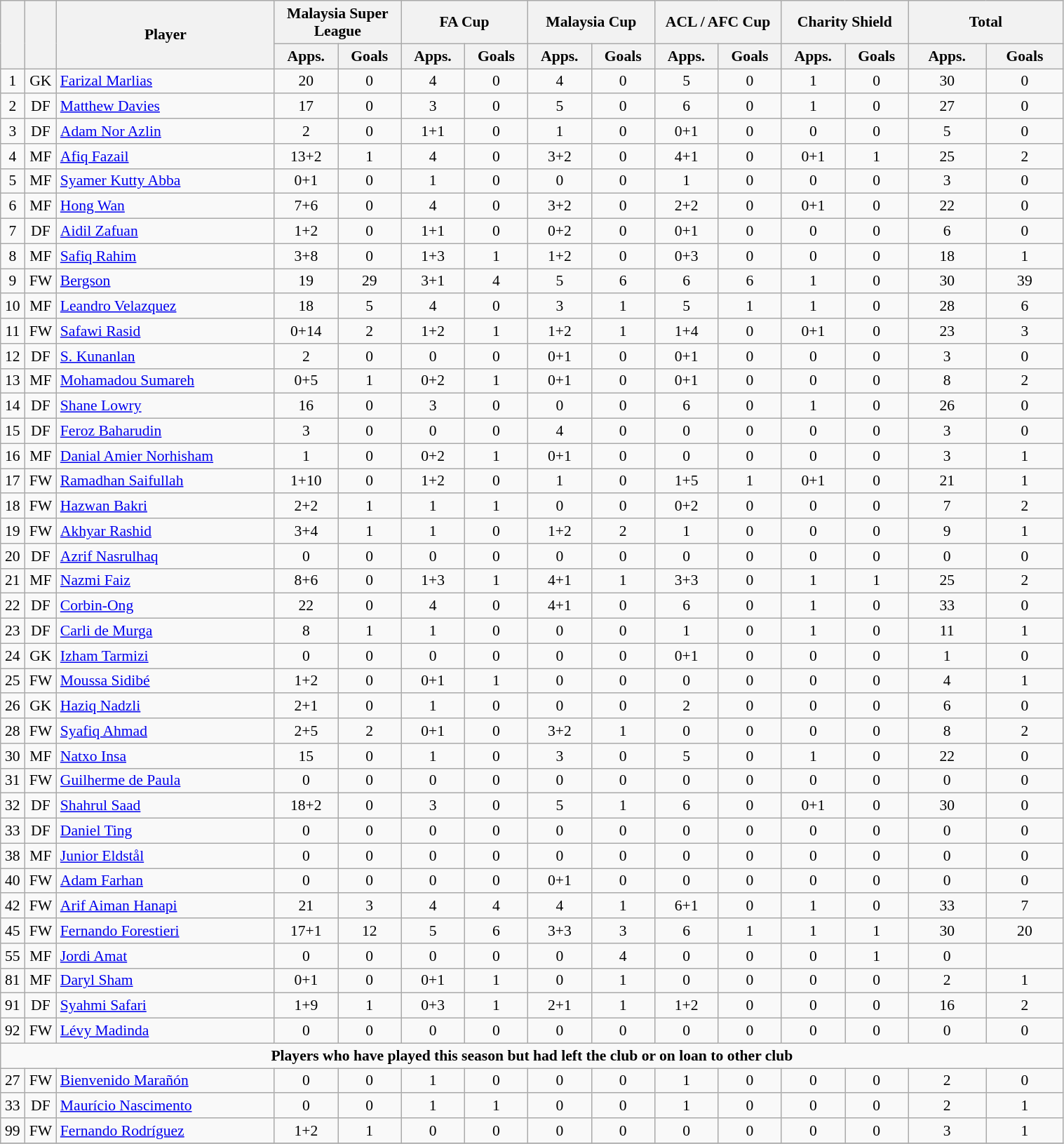<table class="wikitable" style="text-align:center; font-size:90%; width:80%;">
<tr>
<th rowspan=2></th>
<th rowspan=2></th>
<th rowspan=2 width="200">Player</th>
<th colspan=2 width="105">Malaysia Super League</th>
<th colspan=2 width="105">FA Cup</th>
<th colspan=2 width="105">Malaysia Cup</th>
<th colspan=2 width="105">ACL / AFC Cup</th>
<th colspan=2 width="105">Charity Shield</th>
<th colspan=2 width="130">Total</th>
</tr>
<tr>
<th>Apps.</th>
<th>Goals</th>
<th>Apps.</th>
<th>Goals</th>
<th>Apps.</th>
<th>Goals</th>
<th>Apps.</th>
<th>Goals</th>
<th>Apps.</th>
<th>Goals</th>
<th>Apps.</th>
<th>Goals</th>
</tr>
<tr>
<td>1</td>
<td>GK</td>
<td align="left"> <a href='#'>Farizal Marlias</a></td>
<td>20</td>
<td>0</td>
<td>4</td>
<td>0</td>
<td>4</td>
<td>0</td>
<td>5</td>
<td>0</td>
<td>1</td>
<td>0</td>
<td>30</td>
<td>0</td>
</tr>
<tr>
<td>2</td>
<td>DF</td>
<td align="left"> <a href='#'>Matthew Davies</a></td>
<td>17</td>
<td>0</td>
<td>3</td>
<td>0</td>
<td>5</td>
<td>0</td>
<td>6</td>
<td>0</td>
<td>1</td>
<td>0</td>
<td>27</td>
<td>0</td>
</tr>
<tr>
<td>3</td>
<td>DF</td>
<td align="left"> <a href='#'>Adam Nor Azlin</a></td>
<td>2</td>
<td>0</td>
<td>1+1</td>
<td>0</td>
<td>1</td>
<td>0</td>
<td>0+1</td>
<td>0</td>
<td>0</td>
<td>0</td>
<td>5</td>
<td>0</td>
</tr>
<tr>
<td>4</td>
<td>MF</td>
<td align="left"> <a href='#'>Afiq Fazail</a></td>
<td>13+2</td>
<td>1</td>
<td>4</td>
<td>0</td>
<td>3+2</td>
<td>0</td>
<td>4+1</td>
<td>0</td>
<td>0+1</td>
<td>1</td>
<td>25</td>
<td>2</td>
</tr>
<tr>
<td>5</td>
<td>MF</td>
<td align="left"> <a href='#'>Syamer Kutty Abba</a></td>
<td>0+1</td>
<td>0</td>
<td>1</td>
<td>0</td>
<td>0</td>
<td>0</td>
<td>1</td>
<td>0</td>
<td>0</td>
<td>0</td>
<td>3</td>
<td>0</td>
</tr>
<tr>
<td>6</td>
<td>MF</td>
<td align="left"> <a href='#'>Hong Wan</a></td>
<td>7+6</td>
<td>0</td>
<td>4</td>
<td>0</td>
<td>3+2</td>
<td>0</td>
<td>2+2</td>
<td>0</td>
<td>0+1</td>
<td>0</td>
<td>22</td>
<td>0</td>
</tr>
<tr>
<td>7</td>
<td>DF</td>
<td align="left"> <a href='#'>Aidil Zafuan</a></td>
<td>1+2</td>
<td>0</td>
<td>1+1</td>
<td>0</td>
<td>0+2</td>
<td>0</td>
<td>0+1</td>
<td>0</td>
<td>0</td>
<td>0</td>
<td>6</td>
<td>0</td>
</tr>
<tr>
<td>8</td>
<td>MF</td>
<td align="left"> <a href='#'>Safiq Rahim</a></td>
<td>3+8</td>
<td>0</td>
<td>1+3</td>
<td>1</td>
<td>1+2</td>
<td>0</td>
<td>0+3</td>
<td>0</td>
<td>0</td>
<td>0</td>
<td>18</td>
<td>1</td>
</tr>
<tr>
<td>9</td>
<td>FW</td>
<td align="left"> <a href='#'>Bergson</a></td>
<td>19</td>
<td>29</td>
<td>3+1</td>
<td>4</td>
<td>5</td>
<td>6</td>
<td>6</td>
<td>6</td>
<td>1</td>
<td>0</td>
<td>30</td>
<td>39</td>
</tr>
<tr>
<td>10</td>
<td>MF</td>
<td align="left"> <a href='#'>Leandro Velazquez</a></td>
<td>18</td>
<td>5</td>
<td>4</td>
<td>0</td>
<td>3</td>
<td>1</td>
<td>5</td>
<td>1</td>
<td>1</td>
<td>0</td>
<td>28</td>
<td>6</td>
</tr>
<tr>
<td>11</td>
<td>FW</td>
<td align="left"> <a href='#'>Safawi Rasid</a></td>
<td>0+14</td>
<td>2</td>
<td>1+2</td>
<td>1</td>
<td>1+2</td>
<td>1</td>
<td>1+4</td>
<td>0</td>
<td>0+1</td>
<td>0</td>
<td>23</td>
<td>3</td>
</tr>
<tr>
<td>12</td>
<td>DF</td>
<td align="left"> <a href='#'>S. Kunanlan</a></td>
<td>2</td>
<td>0</td>
<td>0</td>
<td>0</td>
<td>0+1</td>
<td>0</td>
<td>0+1</td>
<td>0</td>
<td>0</td>
<td>0</td>
<td>3</td>
<td>0</td>
</tr>
<tr>
<td>13</td>
<td>MF</td>
<td align="left"> <a href='#'>Mohamadou Sumareh</a></td>
<td>0+5</td>
<td>1</td>
<td>0+2</td>
<td>1</td>
<td>0+1</td>
<td>0</td>
<td>0+1</td>
<td>0</td>
<td>0</td>
<td>0</td>
<td>8</td>
<td>2</td>
</tr>
<tr>
<td>14</td>
<td>DF</td>
<td align="left"> <a href='#'>Shane Lowry</a></td>
<td>16</td>
<td>0</td>
<td>3</td>
<td>0</td>
<td>0</td>
<td>0</td>
<td>6</td>
<td>0</td>
<td>1</td>
<td>0</td>
<td>26</td>
<td>0</td>
</tr>
<tr>
<td>15</td>
<td>DF</td>
<td align="left"> <a href='#'>Feroz Baharudin</a></td>
<td>3</td>
<td>0</td>
<td>0</td>
<td>0</td>
<td>4</td>
<td>0</td>
<td>0</td>
<td>0</td>
<td>0</td>
<td>0</td>
<td>3</td>
<td>0</td>
</tr>
<tr>
<td>16</td>
<td>MF</td>
<td align="left"> <a href='#'>Danial Amier Norhisham</a></td>
<td>1</td>
<td>0</td>
<td>0+2</td>
<td>1</td>
<td>0+1</td>
<td>0</td>
<td>0</td>
<td>0</td>
<td>0</td>
<td>0</td>
<td>3</td>
<td>1</td>
</tr>
<tr>
<td>17</td>
<td>FW</td>
<td align="left"> <a href='#'>Ramadhan Saifullah</a></td>
<td>1+10</td>
<td>0</td>
<td>1+2</td>
<td>0</td>
<td>1</td>
<td>0</td>
<td>1+5</td>
<td>1</td>
<td>0+1</td>
<td>0</td>
<td>21</td>
<td>1</td>
</tr>
<tr>
<td>18</td>
<td>FW</td>
<td align="left"> <a href='#'>Hazwan Bakri</a></td>
<td>2+2</td>
<td>1</td>
<td>1</td>
<td>1</td>
<td>0</td>
<td>0</td>
<td>0+2</td>
<td>0</td>
<td>0</td>
<td>0</td>
<td>7</td>
<td>2</td>
</tr>
<tr>
<td>19</td>
<td>FW</td>
<td align="left"> <a href='#'>Akhyar Rashid</a></td>
<td>3+4</td>
<td>1</td>
<td>1</td>
<td>0</td>
<td>1+2</td>
<td>2</td>
<td>1</td>
<td>0</td>
<td>0</td>
<td>0</td>
<td>9</td>
<td>1</td>
</tr>
<tr>
<td>20</td>
<td>DF</td>
<td align="left"> <a href='#'>Azrif Nasrulhaq</a></td>
<td>0</td>
<td>0</td>
<td>0</td>
<td>0</td>
<td>0</td>
<td>0</td>
<td>0</td>
<td>0</td>
<td>0</td>
<td>0</td>
<td>0</td>
<td>0</td>
</tr>
<tr>
<td>21</td>
<td>MF</td>
<td align="left"> <a href='#'>Nazmi Faiz</a></td>
<td>8+6</td>
<td>0</td>
<td>1+3</td>
<td>1</td>
<td>4+1</td>
<td>1</td>
<td>3+3</td>
<td>0</td>
<td>1</td>
<td>1</td>
<td>25</td>
<td>2</td>
</tr>
<tr>
<td>22</td>
<td>DF</td>
<td align="left"> <a href='#'>Corbin-Ong</a></td>
<td>22</td>
<td>0</td>
<td>4</td>
<td>0</td>
<td>4+1</td>
<td>0</td>
<td>6</td>
<td>0</td>
<td>1</td>
<td>0</td>
<td>33</td>
<td>0</td>
</tr>
<tr>
<td>23</td>
<td>DF</td>
<td align="left"> <a href='#'>Carli de Murga</a></td>
<td>8</td>
<td>1</td>
<td>1</td>
<td>0</td>
<td>0</td>
<td>0</td>
<td>1</td>
<td>0</td>
<td>1</td>
<td>0</td>
<td>11</td>
<td>1</td>
</tr>
<tr>
<td>24</td>
<td>GK</td>
<td align="left"> <a href='#'>Izham Tarmizi</a></td>
<td>0</td>
<td>0</td>
<td>0</td>
<td>0</td>
<td>0</td>
<td>0</td>
<td>0+1</td>
<td>0</td>
<td>0</td>
<td>0</td>
<td>1</td>
<td>0</td>
</tr>
<tr>
<td>25</td>
<td>FW</td>
<td align="left"> <a href='#'>Moussa Sidibé</a></td>
<td>1+2</td>
<td>0</td>
<td>0+1</td>
<td>1</td>
<td>0</td>
<td>0</td>
<td>0</td>
<td>0</td>
<td>0</td>
<td>0</td>
<td>4</td>
<td>1</td>
</tr>
<tr>
<td>26</td>
<td>GK</td>
<td align="left"> <a href='#'>Haziq Nadzli</a></td>
<td>2+1</td>
<td>0</td>
<td>1</td>
<td>0</td>
<td>0</td>
<td>0</td>
<td>2</td>
<td>0</td>
<td>0</td>
<td>0</td>
<td>6</td>
<td>0</td>
</tr>
<tr>
<td>28</td>
<td>FW</td>
<td align="left"> <a href='#'>Syafiq Ahmad</a></td>
<td>2+5</td>
<td>2</td>
<td>0+1</td>
<td>0</td>
<td>3+2</td>
<td>1</td>
<td>0</td>
<td>0</td>
<td>0</td>
<td>0</td>
<td>8</td>
<td>2</td>
</tr>
<tr>
<td>30</td>
<td>MF</td>
<td align="left"> <a href='#'>Natxo Insa</a></td>
<td>15</td>
<td>0</td>
<td>1</td>
<td>0</td>
<td>3</td>
<td>0</td>
<td>5</td>
<td>0</td>
<td>1</td>
<td>0</td>
<td>22</td>
<td>0</td>
</tr>
<tr>
<td>31</td>
<td>FW</td>
<td align="left"> <a href='#'>Guilherme de Paula</a></td>
<td>0</td>
<td>0</td>
<td>0</td>
<td>0</td>
<td>0</td>
<td>0</td>
<td>0</td>
<td>0</td>
<td>0</td>
<td>0</td>
<td>0</td>
<td>0</td>
</tr>
<tr>
<td>32</td>
<td>DF</td>
<td align="left"> <a href='#'>Shahrul Saad</a></td>
<td>18+2</td>
<td>0</td>
<td>3</td>
<td>0</td>
<td>5</td>
<td>1</td>
<td>6</td>
<td>0</td>
<td>0+1</td>
<td>0</td>
<td>30</td>
<td>0</td>
</tr>
<tr>
<td>33</td>
<td>DF</td>
<td align="left"> <a href='#'>Daniel Ting</a></td>
<td>0</td>
<td>0</td>
<td>0</td>
<td>0</td>
<td>0</td>
<td>0</td>
<td>0</td>
<td>0</td>
<td>0</td>
<td>0</td>
<td>0</td>
<td>0</td>
</tr>
<tr>
<td>38</td>
<td>MF</td>
<td align="left"> <a href='#'>Junior Eldstål</a></td>
<td>0</td>
<td>0</td>
<td>0</td>
<td>0</td>
<td>0</td>
<td>0</td>
<td>0</td>
<td>0</td>
<td>0</td>
<td>0</td>
<td>0</td>
<td>0</td>
</tr>
<tr>
<td>40</td>
<td>FW</td>
<td align="left"> <a href='#'>Adam Farhan</a></td>
<td>0</td>
<td>0</td>
<td>0</td>
<td>0</td>
<td>0+1</td>
<td>0</td>
<td>0</td>
<td>0</td>
<td>0</td>
<td>0</td>
<td>0</td>
<td>0</td>
</tr>
<tr>
<td>42</td>
<td>FW</td>
<td align="left"> <a href='#'>Arif Aiman Hanapi</a></td>
<td>21</td>
<td>3</td>
<td>4</td>
<td>4</td>
<td>4</td>
<td>1</td>
<td>6+1</td>
<td>0</td>
<td>1</td>
<td>0</td>
<td>33</td>
<td>7</td>
</tr>
<tr>
<td>45</td>
<td>FW</td>
<td align="left"> <a href='#'>Fernando Forestieri</a></td>
<td>17+1</td>
<td>12</td>
<td>5</td>
<td>6</td>
<td>3+3</td>
<td>3</td>
<td>6</td>
<td>1</td>
<td>1</td>
<td>1</td>
<td>30</td>
<td>20</td>
</tr>
<tr>
<td>55</td>
<td>MF</td>
<td align="left">  <a href='#'>Jordi Amat</a></td>
<td>0</td>
<td>0</td>
<td>0</td>
<td>0</td>
<td>0</td>
<td>4</td>
<td>0</td>
<td>0</td>
<td>0</td>
<td>1</td>
<td>0</td>
<td></td>
</tr>
<tr>
<td>81</td>
<td>MF</td>
<td align="left">  <a href='#'>Daryl Sham</a></td>
<td>0+1</td>
<td>0</td>
<td>0+1</td>
<td>1</td>
<td>0</td>
<td>1</td>
<td>0</td>
<td>0</td>
<td>0</td>
<td>0</td>
<td>2</td>
<td>1</td>
</tr>
<tr>
<td>91</td>
<td>DF</td>
<td align="left"> <a href='#'>Syahmi Safari</a></td>
<td>1+9</td>
<td>1</td>
<td>0+3</td>
<td>1</td>
<td>2+1</td>
<td>1</td>
<td>1+2</td>
<td>0</td>
<td>0</td>
<td>0</td>
<td>16</td>
<td>2</td>
</tr>
<tr>
<td>92</td>
<td>FW</td>
<td align="left"> <a href='#'>Lévy Madinda</a></td>
<td>0</td>
<td>0</td>
<td>0</td>
<td>0</td>
<td>0</td>
<td>0</td>
<td>0</td>
<td>0</td>
<td>0</td>
<td>0</td>
<td>0</td>
<td>0</td>
</tr>
<tr>
<td colspan="17"><strong>Players who have played this season but had left the club or on loan to other club</strong></td>
</tr>
<tr>
<td>27</td>
<td>FW</td>
<td align="left">  <a href='#'>Bienvenido Marañón</a></td>
<td>0</td>
<td>0</td>
<td>1</td>
<td>0</td>
<td>0</td>
<td>0</td>
<td>1</td>
<td>0</td>
<td>0</td>
<td>0</td>
<td>2</td>
<td>0</td>
</tr>
<tr>
<td>33</td>
<td>DF</td>
<td align="left"> <a href='#'>Maurício Nascimento</a></td>
<td>0</td>
<td>0</td>
<td>1</td>
<td>1</td>
<td>0</td>
<td>0</td>
<td>1</td>
<td>0</td>
<td>0</td>
<td>0</td>
<td>2</td>
<td>1</td>
</tr>
<tr>
<td>99</td>
<td>FW</td>
<td align="left"> <a href='#'>Fernando Rodríguez</a></td>
<td>1+2</td>
<td>1</td>
<td>0</td>
<td>0</td>
<td>0</td>
<td>0</td>
<td>0</td>
<td>0</td>
<td>0</td>
<td>0</td>
<td>3</td>
<td>1</td>
</tr>
<tr>
</tr>
</table>
